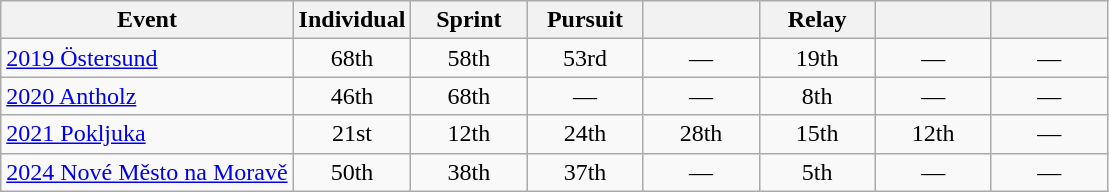<table class="wikitable" style="text-align: center;">
<tr ">
<th>Event</th>
<th style="width:70px;">Individual</th>
<th style="width:70px;">Sprint</th>
<th style="width:70px;">Pursuit</th>
<th style="width:70px;"></th>
<th style="width:70px;">Relay</th>
<th style="width:70px;"></th>
<th style="width:70px;"></th>
</tr>
<tr>
<td align=left> <a href='#'>2019 Östersund</a></td>
<td>68th</td>
<td>58th</td>
<td>53rd</td>
<td>—</td>
<td>19th</td>
<td>—</td>
<td>—</td>
</tr>
<tr>
<td align=left> <a href='#'>2020 Antholz</a></td>
<td>46th</td>
<td>68th</td>
<td>—</td>
<td>—</td>
<td>8th</td>
<td>—</td>
<td>—</td>
</tr>
<tr>
<td align=left> <a href='#'>2021 Pokljuka</a></td>
<td>21st</td>
<td>12th</td>
<td>24th</td>
<td>28th</td>
<td>15th</td>
<td>12th</td>
<td>—</td>
</tr>
<tr>
<td align=left> <a href='#'>2024 Nové Město na Moravě</a></td>
<td>50th</td>
<td>38th</td>
<td>37th</td>
<td>—</td>
<td>5th</td>
<td>—</td>
<td>—</td>
</tr>
</table>
